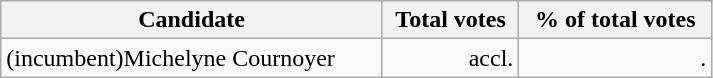<table class="wikitable" width="475">
<tr>
<th align="left">Candidate</th>
<th align="right">Total votes</th>
<th align="right">% of total votes</th>
</tr>
<tr>
<td align="left">(incumbent)Michelyne Cournoyer</td>
<td align="right">accl.</td>
<td align="right">.</td>
</tr>
</table>
